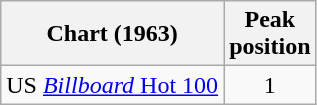<table class="wikitable">
<tr>
<th>Chart (1963)</th>
<th>Peak<br>position</th>
</tr>
<tr>
<td>US <a href='#'><em>Billboard</em> Hot 100</a></td>
<td align="center">1</td>
</tr>
</table>
